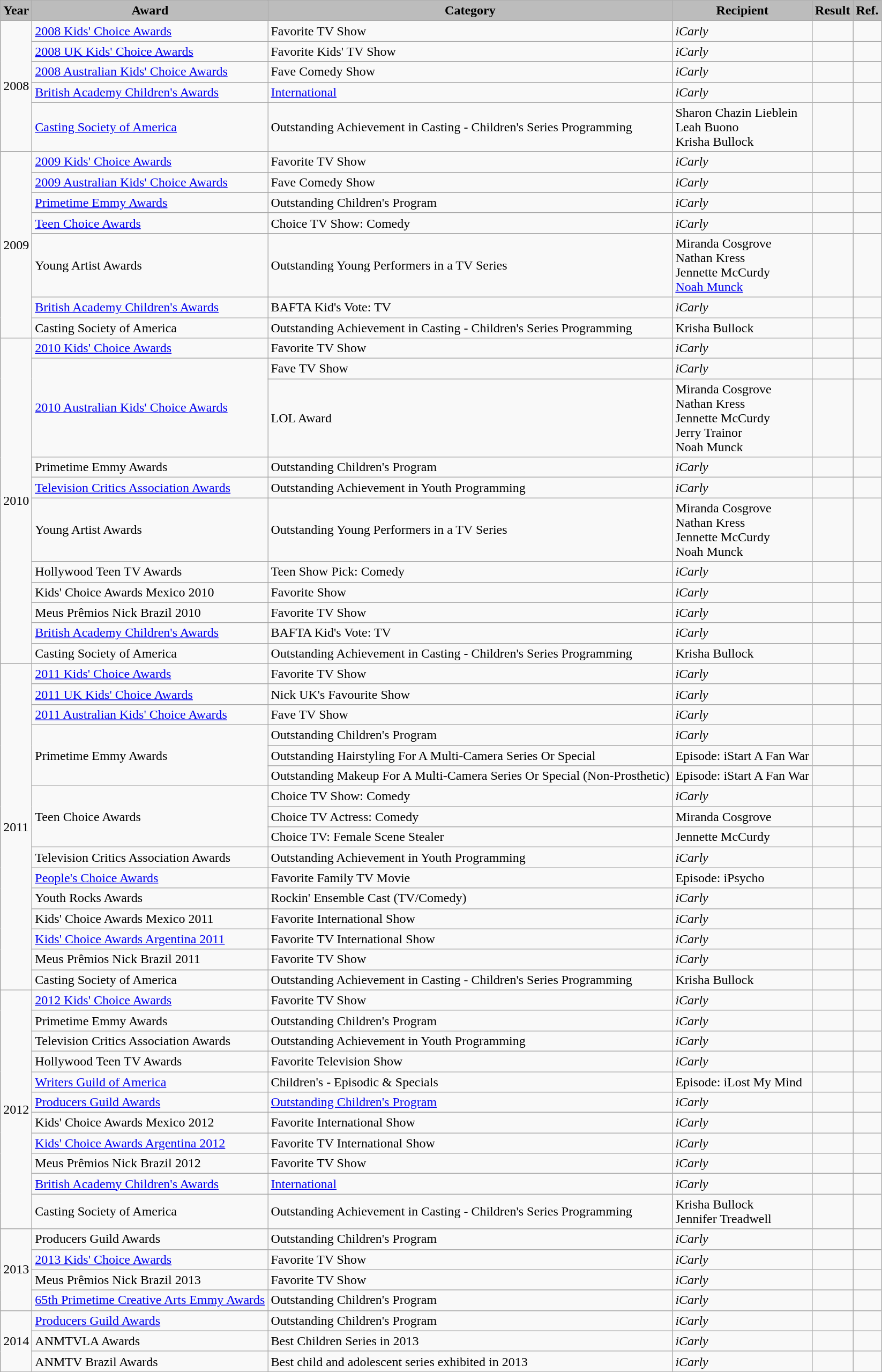<table class="wikitable">
<tr>
<th style="background:#bcbcbc;">Year</th>
<th style="background:#bcbcbc;">Award</th>
<th style="background:#bcbcbc;">Category</th>
<th style="background:#bcbcbc;">Recipient</th>
<th style="background:#bcbcbc;">Result</th>
<th style="background:#bcbcbc;">Ref.</th>
</tr>
<tr>
<td rowspan="5">2008</td>
<td><a href='#'>2008 Kids' Choice Awards</a></td>
<td>Favorite TV Show</td>
<td><em>iCarly</em></td>
<td></td>
<td></td>
</tr>
<tr>
<td><a href='#'>2008 UK Kids' Choice Awards</a></td>
<td>Favorite Kids' TV Show</td>
<td><em>iCarly</em></td>
<td></td>
<td></td>
</tr>
<tr>
<td><a href='#'>2008 Australian Kids' Choice Awards</a></td>
<td>Fave Comedy Show</td>
<td><em>iCarly</em></td>
<td></td>
<td></td>
</tr>
<tr>
<td><a href='#'>British Academy Children's Awards</a></td>
<td><a href='#'>International</a></td>
<td><em>iCarly</em></td>
<td></td>
<td></td>
</tr>
<tr>
<td><a href='#'>Casting Society of America</a></td>
<td>Outstanding Achievement in Casting - Children's Series Programming</td>
<td>Sharon Chazin Lieblein<br>Leah Buono<br>Krisha Bullock</td>
<td></td>
<td></td>
</tr>
<tr>
<td rowspan="7">2009</td>
<td><a href='#'>2009 Kids' Choice Awards</a></td>
<td>Favorite TV Show</td>
<td><em>iCarly</em></td>
<td></td>
<td></td>
</tr>
<tr>
<td><a href='#'>2009 Australian Kids' Choice Awards</a></td>
<td>Fave Comedy Show</td>
<td><em>iCarly</em></td>
<td></td>
<td></td>
</tr>
<tr>
<td><a href='#'>Primetime Emmy Awards</a></td>
<td>Outstanding Children's Program</td>
<td><em>iCarly</em></td>
<td></td>
<td></td>
</tr>
<tr>
<td><a href='#'>Teen Choice Awards</a></td>
<td>Choice TV Show: Comedy</td>
<td><em>iCarly</em></td>
<td></td>
<td></td>
</tr>
<tr>
<td>Young Artist Awards</td>
<td>Outstanding Young Performers in a TV Series</td>
<td>Miranda Cosgrove<br>Nathan Kress<br>Jennette McCurdy<br><a href='#'>Noah Munck</a></td>
<td></td>
<td></td>
</tr>
<tr>
<td><a href='#'>British Academy Children's Awards</a></td>
<td>BAFTA Kid's Vote: TV</td>
<td><em>iCarly</em></td>
<td></td>
<td></td>
</tr>
<tr>
<td>Casting Society of America</td>
<td>Outstanding Achievement in Casting - Children's Series Programming</td>
<td>Krisha Bullock</td>
<td></td>
<td></td>
</tr>
<tr>
<td rowspan="11">2010</td>
<td><a href='#'>2010 Kids' Choice Awards</a></td>
<td>Favorite TV Show</td>
<td><em>iCarly</em></td>
<td></td>
<td></td>
</tr>
<tr>
<td rowspan="2"><a href='#'>2010 Australian Kids' Choice Awards</a></td>
<td>Fave TV Show</td>
<td><em>iCarly</em></td>
<td></td>
<td></td>
</tr>
<tr>
<td>LOL Award</td>
<td>Miranda Cosgrove<br>Nathan Kress<br>Jennette McCurdy<br>Jerry Trainor<br>Noah Munck</td>
<td></td>
<td></td>
</tr>
<tr>
<td>Primetime Emmy Awards</td>
<td>Outstanding Children's Program</td>
<td><em>iCarly</em></td>
<td></td>
<td></td>
</tr>
<tr>
<td><a href='#'>Television Critics Association Awards</a></td>
<td>Outstanding Achievement in Youth Programming</td>
<td><em>iCarly</em></td>
<td></td>
<td></td>
</tr>
<tr>
<td>Young Artist Awards</td>
<td>Outstanding Young Performers in a TV Series</td>
<td>Miranda Cosgrove<br>Nathan Kress<br>Jennette McCurdy<br>Noah Munck</td>
<td></td>
<td></td>
</tr>
<tr>
<td>Hollywood Teen TV Awards</td>
<td>Teen Show Pick: Comedy</td>
<td><em>iCarly</em></td>
<td></td>
<td></td>
</tr>
<tr>
<td>Kids' Choice Awards Mexico 2010</td>
<td>Favorite Show</td>
<td><em>iCarly</em></td>
<td></td>
<td></td>
</tr>
<tr>
<td>Meus Prêmios Nick Brazil 2010</td>
<td>Favorite TV Show</td>
<td><em>iCarly</em></td>
<td></td>
<td></td>
</tr>
<tr>
<td><a href='#'>British Academy Children's Awards</a></td>
<td>BAFTA Kid's Vote: TV</td>
<td><em>iCarly</em></td>
<td></td>
<td></td>
</tr>
<tr>
<td>Casting Society of America</td>
<td>Outstanding Achievement in Casting - Children's Series Programming</td>
<td>Krisha Bullock</td>
<td></td>
<td></td>
</tr>
<tr>
<td rowspan="16">2011</td>
<td><a href='#'>2011 Kids' Choice Awards</a></td>
<td>Favorite TV Show</td>
<td><em>iCarly</em></td>
<td></td>
<td></td>
</tr>
<tr>
<td><a href='#'>2011 UK Kids' Choice Awards</a></td>
<td>Nick UK's Favourite Show</td>
<td><em>iCarly</em></td>
<td></td>
<td></td>
</tr>
<tr>
<td><a href='#'>2011 Australian Kids' Choice Awards</a></td>
<td>Fave TV Show</td>
<td><em>iCarly</em></td>
<td></td>
<td></td>
</tr>
<tr>
<td rowspan=3>Primetime Emmy Awards</td>
<td>Outstanding Children's Program</td>
<td><em>iCarly</em></td>
<td></td>
<td></td>
</tr>
<tr>
<td>Outstanding Hairstyling For A Multi-Camera Series Or Special</td>
<td>Episode: iStart A Fan War</td>
<td></td>
<td></td>
</tr>
<tr>
<td>Outstanding Makeup For A Multi-Camera Series Or Special (Non-Prosthetic)</td>
<td>Episode: iStart A Fan War</td>
<td></td>
<td></td>
</tr>
<tr>
<td rowspan=3>Teen Choice Awards</td>
<td>Choice TV Show: Comedy</td>
<td><em>iCarly</em></td>
<td></td>
<td></td>
</tr>
<tr>
<td>Choice TV Actress: Comedy</td>
<td>Miranda Cosgrove</td>
<td></td>
<td></td>
</tr>
<tr>
<td>Choice TV: Female Scene Stealer</td>
<td>Jennette McCurdy</td>
<td></td>
<td></td>
</tr>
<tr>
<td>Television Critics Association Awards</td>
<td>Outstanding Achievement in Youth Programming</td>
<td><em>iCarly</em></td>
<td></td>
<td></td>
</tr>
<tr>
<td><a href='#'>People's Choice Awards</a></td>
<td>Favorite Family TV Movie</td>
<td>Episode: iPsycho</td>
<td></td>
<td></td>
</tr>
<tr>
<td>Youth Rocks Awards</td>
<td>Rockin' Ensemble Cast (TV/Comedy)</td>
<td><em>iCarly</em></td>
<td></td>
<td></td>
</tr>
<tr>
<td>Kids' Choice Awards Mexico 2011</td>
<td>Favorite International Show</td>
<td><em>iCarly</em></td>
<td></td>
<td></td>
</tr>
<tr>
<td><a href='#'>Kids' Choice Awards Argentina 2011</a></td>
<td>Favorite TV International Show</td>
<td><em>iCarly</em></td>
<td></td>
<td></td>
</tr>
<tr>
<td>Meus Prêmios Nick Brazil 2011</td>
<td>Favorite TV Show</td>
<td><em>iCarly</em></td>
<td></td>
<td></td>
</tr>
<tr>
<td>Casting Society of America</td>
<td>Outstanding Achievement in Casting - Children's Series Programming</td>
<td>Krisha Bullock</td>
<td></td>
<td></td>
</tr>
<tr>
<td rowspan="11">2012</td>
<td><a href='#'>2012 Kids' Choice Awards</a></td>
<td>Favorite TV Show</td>
<td><em>iCarly</em></td>
<td></td>
<td></td>
</tr>
<tr>
<td>Primetime Emmy Awards</td>
<td>Outstanding Children's Program</td>
<td><em>iCarly</em></td>
<td></td>
<td></td>
</tr>
<tr>
<td>Television Critics Association Awards</td>
<td>Outstanding Achievement in Youth Programming</td>
<td><em>iCarly</em></td>
<td></td>
<td></td>
</tr>
<tr>
<td>Hollywood Teen TV Awards</td>
<td>Favorite Television Show</td>
<td><em>iCarly</em></td>
<td></td>
<td></td>
</tr>
<tr>
<td><a href='#'>Writers Guild of America</a></td>
<td>Children's - Episodic & Specials</td>
<td>Episode: iLost My Mind</td>
<td></td>
<td></td>
</tr>
<tr>
<td><a href='#'>Producers Guild Awards</a></td>
<td><a href='#'>Outstanding Children's Program</a></td>
<td><em>iCarly</em></td>
<td></td>
<td></td>
</tr>
<tr>
<td>Kids' Choice Awards Mexico 2012</td>
<td>Favorite International Show</td>
<td><em>iCarly</em></td>
<td></td>
<td></td>
</tr>
<tr>
<td><a href='#'>Kids' Choice Awards Argentina 2012</a></td>
<td>Favorite TV International Show</td>
<td><em>iCarly</em></td>
<td></td>
<td></td>
</tr>
<tr>
<td>Meus Prêmios Nick Brazil 2012</td>
<td>Favorite TV Show</td>
<td><em>iCarly</em></td>
<td></td>
<td></td>
</tr>
<tr>
<td><a href='#'>British Academy Children's Awards</a></td>
<td><a href='#'>International</a></td>
<td><em>iCarly</em></td>
<td></td>
<td></td>
</tr>
<tr>
<td>Casting Society of America</td>
<td>Outstanding Achievement in Casting - Children's Series Programming</td>
<td>Krisha Bullock<br>Jennifer Treadwell</td>
<td></td>
<td></td>
</tr>
<tr>
<td rowspan="4">2013</td>
<td>Producers Guild Awards</td>
<td>Outstanding Children's Program</td>
<td><em>iCarly</em></td>
<td></td>
<td></td>
</tr>
<tr>
<td><a href='#'>2013 Kids' Choice Awards</a></td>
<td>Favorite TV Show</td>
<td><em>iCarly</em></td>
<td></td>
<td></td>
</tr>
<tr>
<td>Meus Prêmios Nick Brazil 2013</td>
<td>Favorite TV Show</td>
<td><em>iCarly</em></td>
<td></td>
<td></td>
</tr>
<tr>
<td><a href='#'>65th Primetime Creative Arts Emmy Awards</a></td>
<td>Outstanding Children's Program</td>
<td><em>iCarly</em></td>
<td></td>
<td></td>
</tr>
<tr>
<td rowspan=3>2014</td>
<td><a href='#'>Producers Guild Awards</a></td>
<td>Outstanding Children's Program</td>
<td><em>iCarly</em></td>
<td></td>
<td></td>
</tr>
<tr>
<td>ANMTVLA Awards</td>
<td>Best Children Series in 2013</td>
<td><em>iCarly</em></td>
<td></td>
<td></td>
</tr>
<tr>
<td>ANMTV Brazil Awards</td>
<td>Best child and adolescent series exhibited in 2013</td>
<td><em>iCarly</em></td>
<td></td>
<td></td>
</tr>
<tr>
</tr>
</table>
